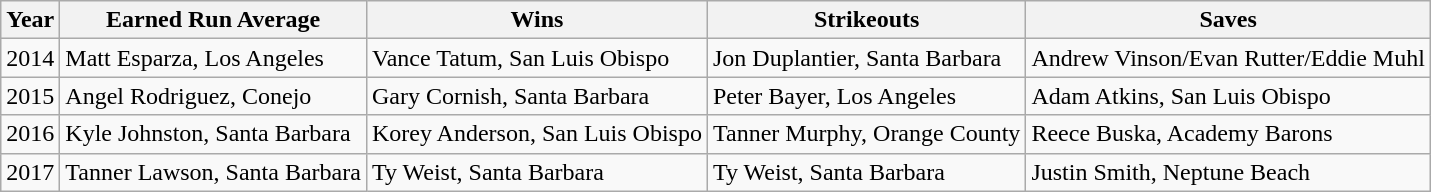<table class="wikitable">
<tr>
<th>Year</th>
<th>Earned Run Average</th>
<th>Wins</th>
<th>Strikeouts</th>
<th>Saves</th>
</tr>
<tr>
<td>2014</td>
<td>Matt Esparza, Los Angeles</td>
<td>Vance Tatum, San Luis Obispo</td>
<td>Jon Duplantier, Santa Barbara</td>
<td>Andrew Vinson/Evan Rutter/Eddie Muhl</td>
</tr>
<tr>
<td>2015</td>
<td>Angel Rodriguez, Conejo</td>
<td>Gary Cornish, Santa Barbara</td>
<td>Peter Bayer, Los Angeles</td>
<td>Adam Atkins, San Luis Obispo</td>
</tr>
<tr>
<td>2016</td>
<td>Kyle Johnston, Santa Barbara</td>
<td>Korey Anderson, San Luis Obispo</td>
<td>Tanner Murphy, Orange County</td>
<td>Reece Buska, Academy Barons</td>
</tr>
<tr>
<td>2017</td>
<td>Tanner Lawson, Santa Barbara</td>
<td>Ty Weist, Santa Barbara</td>
<td>Ty Weist, Santa Barbara</td>
<td>Justin Smith, Neptune Beach</td>
</tr>
</table>
